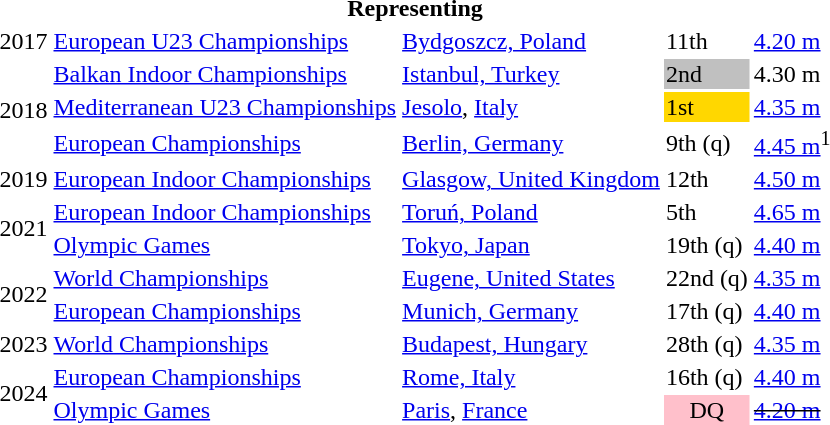<table>
<tr>
<th colspan="5">Representing </th>
</tr>
<tr>
<td>2017</td>
<td><a href='#'>European U23 Championships</a></td>
<td><a href='#'>Bydgoszcz, Poland</a></td>
<td>11th</td>
<td><a href='#'>4.20 m</a></td>
</tr>
<tr>
<td rowspan=3>2018</td>
<td><a href='#'>Balkan Indoor Championships</a></td>
<td><a href='#'>Istanbul, Turkey</a></td>
<td bgcolor=silver>2nd</td>
<td>4.30 m</td>
</tr>
<tr>
<td><a href='#'>Mediterranean U23 Championships</a></td>
<td><a href='#'>Jesolo</a>, <a href='#'>Italy</a></td>
<td bgcolor=gold>1st</td>
<td><a href='#'>4.35 m</a></td>
</tr>
<tr>
<td><a href='#'>European Championships</a></td>
<td><a href='#'>Berlin, Germany</a></td>
<td>9th (q)</td>
<td><a href='#'>4.45 m</a><sup>1</sup></td>
</tr>
<tr>
<td>2019</td>
<td><a href='#'>European Indoor Championships</a></td>
<td><a href='#'>Glasgow, United Kingdom</a></td>
<td>12th</td>
<td><a href='#'>4.50 m</a></td>
</tr>
<tr>
<td rowspan=2>2021</td>
<td><a href='#'>European Indoor Championships</a></td>
<td><a href='#'>Toruń, Poland</a></td>
<td>5th</td>
<td><a href='#'>4.65 m</a></td>
</tr>
<tr>
<td><a href='#'>Olympic Games</a></td>
<td><a href='#'>Tokyo, Japan</a></td>
<td>19th (q)</td>
<td><a href='#'>4.40 m</a></td>
</tr>
<tr>
<td rowspan=2>2022</td>
<td><a href='#'>World Championships</a></td>
<td><a href='#'>Eugene, United States</a></td>
<td>22nd (q)</td>
<td><a href='#'>4.35 m</a></td>
</tr>
<tr>
<td><a href='#'>European Championships</a></td>
<td><a href='#'>Munich, Germany</a></td>
<td>17th (q)</td>
<td><a href='#'>4.40 m</a></td>
</tr>
<tr>
<td>2023</td>
<td><a href='#'>World Championships</a></td>
<td><a href='#'>Budapest, Hungary</a></td>
<td>28th (q)</td>
<td><a href='#'>4.35 m</a></td>
</tr>
<tr>
<td rowspan=2>2024</td>
<td><a href='#'>European Championships</a></td>
<td><a href='#'>Rome, Italy</a></td>
<td>16th (q)</td>
<td><a href='#'>4.40 m</a></td>
</tr>
<tr>
<td><a href='#'>Olympic Games</a></td>
<td><a href='#'>Paris</a>, <a href='#'>France</a></td>
<td style="background:pink; text-align:center;">DQ</td>
<td><s><a href='#'>4.20 m</a></s></td>
</tr>
</table>
